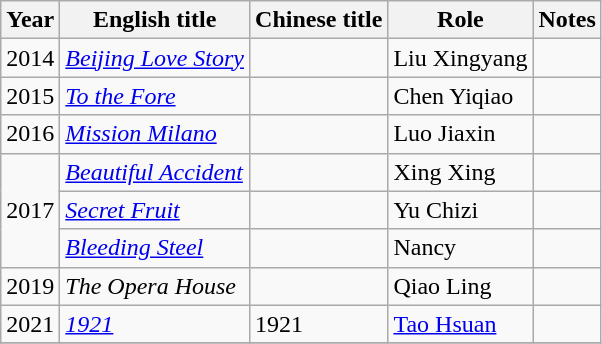<table class="wikitable sortable">
<tr>
<th>Year</th>
<th>English title</th>
<th>Chinese title</th>
<th>Role</th>
<th>Notes</th>
</tr>
<tr>
<td>2014</td>
<td><em><a href='#'>Beijing Love Story</a></em></td>
<td></td>
<td>Liu Xingyang</td>
<td></td>
</tr>
<tr>
<td>2015</td>
<td><em><a href='#'>To the Fore</a></em></td>
<td></td>
<td>Chen Yiqiao</td>
<td></td>
</tr>
<tr>
<td>2016</td>
<td><em><a href='#'>Mission Milano</a></em></td>
<td></td>
<td>Luo Jiaxin</td>
<td></td>
</tr>
<tr>
<td rowspan=3>2017</td>
<td><em><a href='#'>Beautiful Accident</a></em></td>
<td></td>
<td>Xing Xing</td>
<td></td>
</tr>
<tr>
<td><em><a href='#'>Secret Fruit</a></em></td>
<td></td>
<td>Yu Chizi</td>
<td></td>
</tr>
<tr>
<td><em><a href='#'>Bleeding Steel</a></em></td>
<td></td>
<td>Nancy</td>
<td></td>
</tr>
<tr>
<td rowspan=1>2019</td>
<td><em>The Opera House</em></td>
<td></td>
<td>Qiao Ling</td>
<td></td>
</tr>
<tr>
<td>2021</td>
<td><em><a href='#'>1921</a></em></td>
<td>1921</td>
<td><a href='#'>Tao Hsuan</a></td>
<td></td>
</tr>
<tr>
</tr>
</table>
